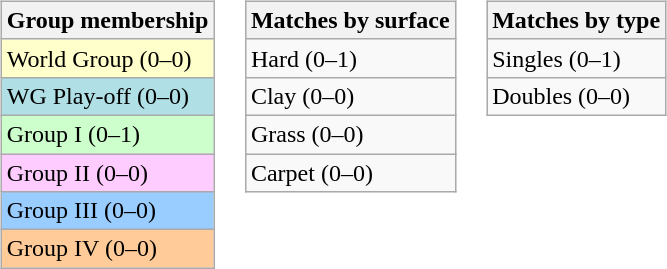<table>
<tr valign=top>
<td><br><table class=wikitable>
<tr>
<th>Group membership</th>
</tr>
<tr bgcolor=#FFFFCC>
<td>World Group (0–0)</td>
</tr>
<tr bgcolor=#B0E0E6>
<td>WG Play-off (0–0)</td>
</tr>
<tr bgcolor=#CCFFCC>
<td>Group I (0–1)</td>
</tr>
<tr bgcolor=#FFCCFF>
<td>Group II (0–0)</td>
</tr>
<tr bgcolor=#99CCFF>
<td>Group III (0–0)</td>
</tr>
<tr bgcolor=#FFCC99>
<td>Group IV (0–0)</td>
</tr>
</table>
</td>
<td><br><table class=wikitable>
<tr>
<th>Matches by surface</th>
</tr>
<tr>
<td>Hard (0–1)</td>
</tr>
<tr>
<td>Clay (0–0)</td>
</tr>
<tr>
<td>Grass (0–0)</td>
</tr>
<tr>
<td>Carpet (0–0)</td>
</tr>
</table>
</td>
<td><br><table class=wikitable>
<tr>
<th>Matches by type</th>
</tr>
<tr>
<td>Singles (0–1)</td>
</tr>
<tr>
<td>Doubles (0–0)</td>
</tr>
</table>
</td>
</tr>
</table>
